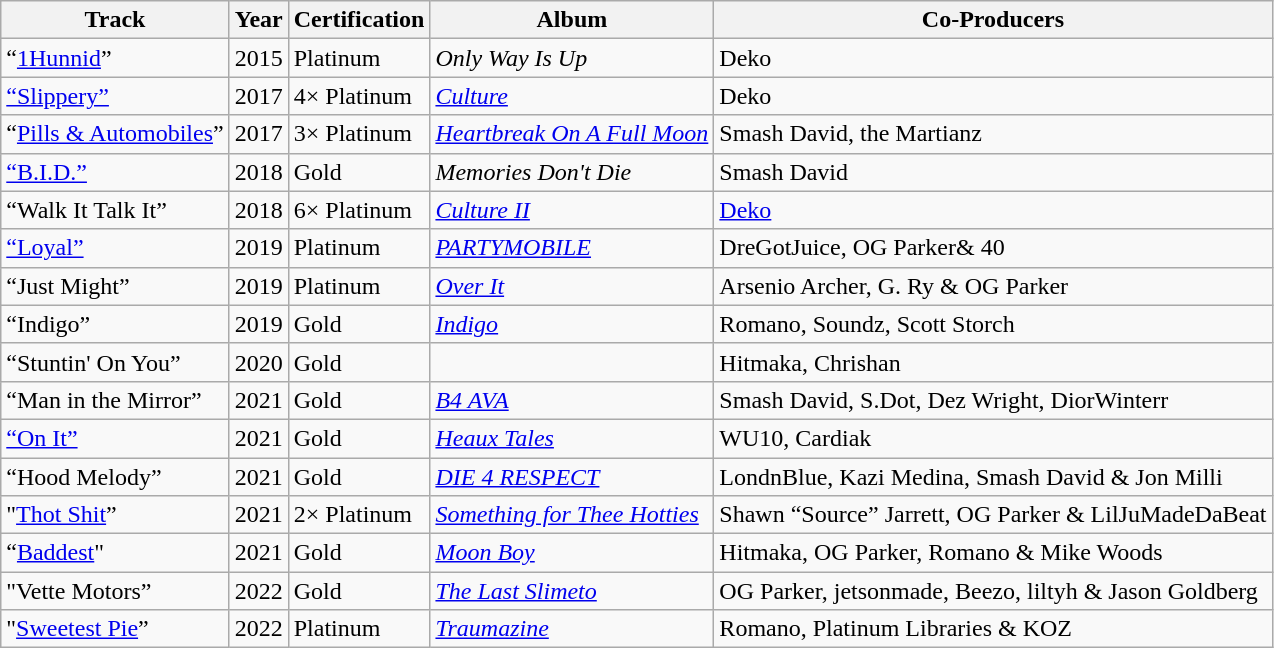<table class="wikitable sortable">
<tr>
<th>Track</th>
<th>Year</th>
<th>Certification</th>
<th>Album</th>
<th>Co-Producers</th>
</tr>
<tr>
<td>“<a href='#'>1Hunnid</a>”<br></td>
<td>2015</td>
<td>Platinum</td>
<td><em>Only Way Is Up</em></td>
<td>Deko</td>
</tr>
<tr>
<td><a href='#'>“Slippery”</a><br></td>
<td>2017</td>
<td>4× Platinum</td>
<td><a href='#'><em>Culture</em></a></td>
<td>Deko</td>
</tr>
<tr>
<td>“<a href='#'>Pills & Automobiles</a>”<br></td>
<td>2017</td>
<td>3× Platinum</td>
<td><a href='#'><em>Heartbreak On A Full Moon</em></a></td>
<td>Smash David, the Martianz</td>
</tr>
<tr>
<td><a href='#'>“B.I.D.”</a><br></td>
<td>2018</td>
<td>Gold</td>
<td><em>Memories Don't Die</em></td>
<td>Smash David</td>
</tr>
<tr>
<td>“Walk It Talk It”<br></td>
<td>2018</td>
<td>6× Platinum</td>
<td><em><a href='#'>Culture II</a></em></td>
<td><a href='#'>Deko</a></td>
</tr>
<tr>
<td><a href='#'>“Loyal”</a><br></td>
<td>2019</td>
<td>Platinum</td>
<td><a href='#'><em>PARTYMOBILE</em></a></td>
<td>DreGotJuice, OG Parker& 40</td>
</tr>
<tr>
<td>“Just Might”<br></td>
<td>2019</td>
<td>Platinum</td>
<td><a href='#'><em>Over It</em></a></td>
<td>Arsenio Archer, G. Ry & OG Parker</td>
</tr>
<tr>
<td>“Indigo”<br></td>
<td>2019</td>
<td>Gold</td>
<td><a href='#'><em>Indigo</em></a></td>
<td>Romano, Soundz, Scott Storch</td>
</tr>
<tr>
<td>“Stuntin' On You”<br></td>
<td>2020</td>
<td>Gold</td>
<td></td>
<td>Hitmaka, Chrishan</td>
</tr>
<tr>
<td>“Man in the Mirror”<br></td>
<td>2021</td>
<td>Gold</td>
<td><em><a href='#'>B4 AVA</a></em></td>
<td>Smash David, S.Dot, Dez Wright, DiorWinterr</td>
</tr>
<tr>
<td><a href='#'>“On It”</a><br></td>
<td>2021</td>
<td>Gold</td>
<td><em><a href='#'>Heaux Tales</a></em></td>
<td>WU10, Cardiak</td>
</tr>
<tr>
<td>“Hood Melody”<br></td>
<td>2021</td>
<td>Gold</td>
<td><a href='#'><em>DIE 4 RESPECT</em></a></td>
<td>LondnBlue, Kazi Medina, Smash David & Jon Milli</td>
</tr>
<tr>
<td>"<a href='#'>Thot Shit</a>”<br></td>
<td>2021</td>
<td>2× Platinum</td>
<td><em><a href='#'>Something for Thee Hotties</a></em></td>
<td>Shawn “Source” Jarrett, OG Parker & LilJuMadeDaBeat</td>
</tr>
<tr>
<td>“<a href='#'>Baddest</a>"<br></td>
<td>2021</td>
<td>Gold</td>
<td><em><a href='#'>Moon Boy</a></em></td>
<td>Hitmaka, OG Parker, Romano & Mike Woods</td>
</tr>
<tr>
<td>"Vette Motors”<br></td>
<td>2022</td>
<td>Gold</td>
<td><em><a href='#'>The Last Slimeto</a></em></td>
<td>OG Parker, jetsonmade, Beezo, liltyh & Jason Goldberg</td>
</tr>
<tr>
<td>"<a href='#'>Sweetest Pie</a>”<br></td>
<td>2022</td>
<td>Platinum</td>
<td><em><a href='#'>Traumazine</a></em></td>
<td>Romano, Platinum Libraries & KOZ</td>
</tr>
</table>
